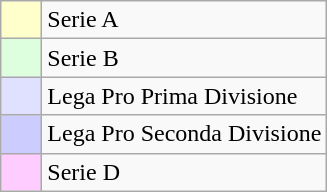<table class="wikitable">
<tr>
<td style="width: 20px; background: #ffffcc;"></td>
<td>Serie A</td>
</tr>
<tr>
<td style="width: 20px; background: #ddffdd;"></td>
<td>Serie B</td>
</tr>
<tr>
<td style="width: 20px; background: #e0e0ff;"></td>
<td>Lega Pro Prima Divisione</td>
</tr>
<tr>
<td style="width: 20px; background: #ccccff;"></td>
<td>Lega Pro Seconda Divisione</td>
</tr>
<tr>
<td style="width: 20px; background: #ffccff;"></td>
<td>Serie D</td>
</tr>
</table>
